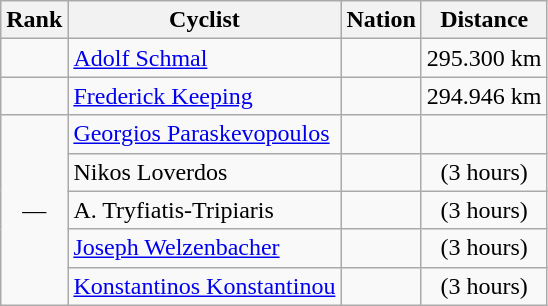<table class="wikitable sortable" style="text-align:center">
<tr>
<th>Rank</th>
<th>Cyclist</th>
<th>Nation</th>
<th>Distance</th>
</tr>
<tr>
<td></td>
<td align=left><a href='#'>Adolf Schmal</a></td>
<td align=left></td>
<td>295.300 km</td>
</tr>
<tr>
<td></td>
<td align=left><a href='#'>Frederick Keeping</a></td>
<td align=left></td>
<td>294.946 km</td>
</tr>
<tr>
<td rowspan=5 data-sort-value=3>—</td>
<td align=left><a href='#'>Georgios Paraskevopoulos</a></td>
<td align=left></td>
<td></td>
</tr>
<tr>
<td align=left>Nikos Loverdos</td>
<td align=left></td>
<td> (3 hours)</td>
</tr>
<tr>
<td align=left>A. Tryfiatis-Tripiaris</td>
<td align=left></td>
<td> (3 hours)</td>
</tr>
<tr>
<td align=left><a href='#'>Joseph Welzenbacher</a></td>
<td align=left></td>
<td> (3 hours)</td>
</tr>
<tr>
<td align=left><a href='#'>Konstantinos Konstantinou</a></td>
<td align=left></td>
<td> (3 hours)</td>
</tr>
</table>
